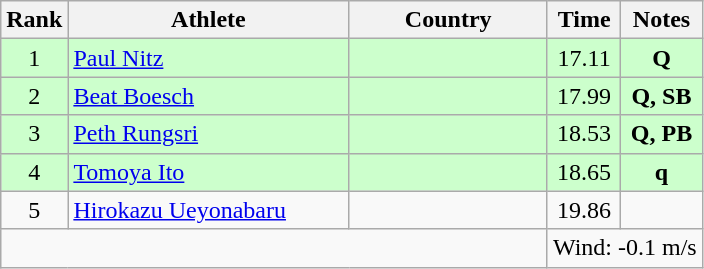<table class="wikitable sortable" style="text-align:center">
<tr>
<th>Rank</th>
<th style="width:180px">Athlete</th>
<th style="width:125px">Country</th>
<th>Time</th>
<th>Notes</th>
</tr>
<tr style="background:#cfc;">
<td>1</td>
<td style="text-align:left;"><a href='#'>Paul Nitz</a></td>
<td style="text-align:left;"></td>
<td>17.11</td>
<td><strong>Q</strong></td>
</tr>
<tr style="background:#cfc;">
<td>2</td>
<td style="text-align:left;"><a href='#'>Beat Boesch</a></td>
<td style="text-align:left;"></td>
<td>17.99</td>
<td><strong>Q, SB</strong></td>
</tr>
<tr style="background:#cfc;">
<td>3</td>
<td style="text-align:left;"><a href='#'>Peth Rungsri</a></td>
<td style="text-align:left;"></td>
<td>18.53</td>
<td><strong>Q, PB</strong></td>
</tr>
<tr style="background:#cfc;">
<td>4</td>
<td style="text-align:left;"><a href='#'>Tomoya Ito</a></td>
<td style="text-align:left;"></td>
<td>18.65</td>
<td><strong>q</strong></td>
</tr>
<tr>
<td>5</td>
<td style="text-align:left;"><a href='#'>Hirokazu Ueyonabaru</a></td>
<td style="text-align:left;"></td>
<td>19.86</td>
<td></td>
</tr>
<tr class="sortbottom">
<td colspan="3"></td>
<td colspan="2">Wind: -0.1 m/s</td>
</tr>
</table>
